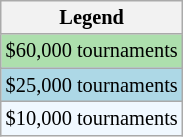<table class=wikitable style="font-size:85%">
<tr>
<th>Legend</th>
</tr>
<tr style="background:#addfad;">
<td>$60,000 tournaments</td>
</tr>
<tr style="background:lightblue;">
<td>$25,000 tournaments</td>
</tr>
<tr style="background:#f0f8ff;">
<td>$10,000 tournaments</td>
</tr>
</table>
